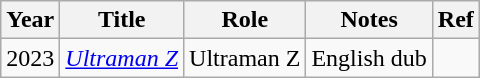<table class="wikitable">
<tr>
<th>Year</th>
<th>Title</th>
<th>Role</th>
<th>Notes</th>
<th>Ref</th>
</tr>
<tr>
<td>2023</td>
<td><em><a href='#'>Ultraman Z</a></em></td>
<td>Ultraman Z</td>
<td>English dub</td>
<td></td>
</tr>
</table>
